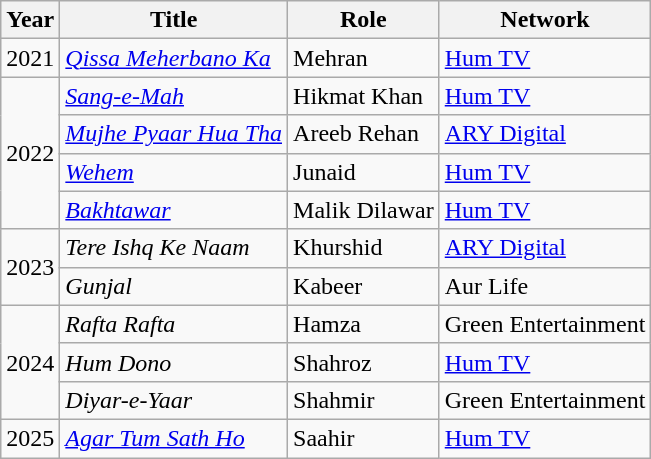<table class="wikitable sortable plainrowheaders">
<tr style="text-align:center;">
<th scope="col">Year</th>
<th scope="col">Title</th>
<th scope="col">Role</th>
<th scope="col">Network</th>
</tr>
<tr>
<td>2021</td>
<td><em><a href='#'>Qissa Meherbano Ka</a></em></td>
<td>Mehran</td>
<td><a href='#'>Hum TV</a></td>
</tr>
<tr>
<td rowspan="4">2022</td>
<td><em><a href='#'>Sang-e-Mah</a></em></td>
<td>Hikmat Khan</td>
<td><a href='#'>Hum TV</a></td>
</tr>
<tr>
<td><em><a href='#'>Mujhe Pyaar Hua Tha</a></em></td>
<td>Areeb Rehan</td>
<td><a href='#'>ARY Digital</a></td>
</tr>
<tr>
<td><em><a href='#'>Wehem</a></em></td>
<td>Junaid</td>
<td><a href='#'>Hum TV</a></td>
</tr>
<tr>
<td><em><a href='#'>Bakhtawar</a></em></td>
<td>Malik Dilawar</td>
<td><a href='#'>Hum TV</a></td>
</tr>
<tr>
<td rowspan="2">2023</td>
<td><em>Tere Ishq Ke Naam</em></td>
<td>Khurshid</td>
<td><a href='#'>ARY Digital</a></td>
</tr>
<tr>
<td><em>Gunjal</em></td>
<td>Kabeer</td>
<td>Aur Life</td>
</tr>
<tr>
<td rowspan="3">2024</td>
<td><em>Rafta Rafta</em></td>
<td>Hamza</td>
<td>Green Entertainment</td>
</tr>
<tr>
<td><em>Hum Dono</em></td>
<td>Shahroz</td>
<td><a href='#'>Hum TV</a></td>
</tr>
<tr>
<td><em>Diyar-e-Yaar</em></td>
<td>Shahmir</td>
<td>Green Entertainment</td>
</tr>
<tr>
<td>2025</td>
<td><em><a href='#'>Agar Tum Sath Ho</a></em></td>
<td>Saahir</td>
<td><a href='#'>Hum TV</a></td>
</tr>
</table>
